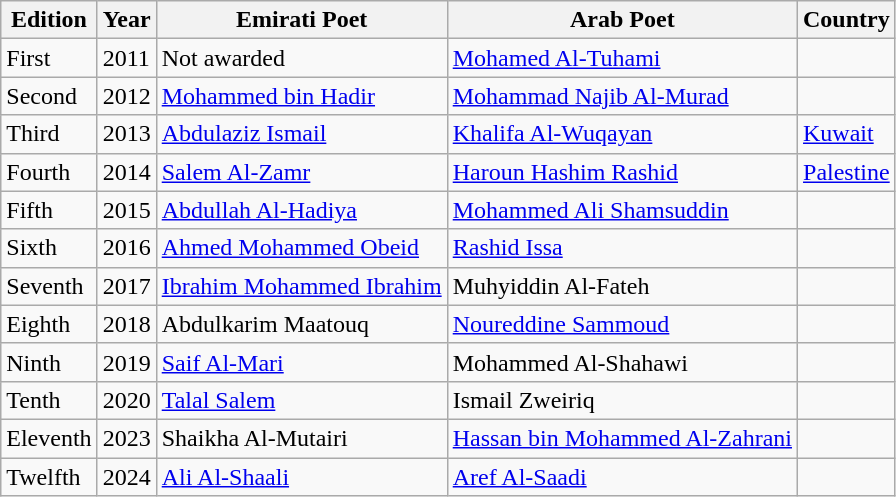<table class="wikitable">
<tr>
<th>Edition</th>
<th>Year</th>
<th>Emirati Poet</th>
<th>Arab Poet</th>
<th>Country</th>
</tr>
<tr>
<td>First</td>
<td>2011</td>
<td>Not awarded</td>
<td><a href='#'>Mohamed Al-Tuhami</a></td>
<td></td>
</tr>
<tr>
<td>Second</td>
<td>2012</td>
<td><a href='#'>Mohammed bin Hadir</a></td>
<td><a href='#'>Mohammad Najib Al-Murad</a></td>
<td></td>
</tr>
<tr>
<td>Third</td>
<td>2013</td>
<td><a href='#'>Abdulaziz Ismail</a></td>
<td><a href='#'>Khalifa Al-Wuqayan</a></td>
<td> <a href='#'>Kuwait</a></td>
</tr>
<tr>
<td>Fourth</td>
<td>2014</td>
<td><a href='#'>Salem Al-Zamr</a></td>
<td><a href='#'>Haroun Hashim Rashid</a></td>
<td> <a href='#'>Palestine</a></td>
</tr>
<tr>
<td>Fifth</td>
<td>2015</td>
<td><a href='#'>Abdullah Al-Hadiya</a></td>
<td><a href='#'>Mohammed Ali Shamsuddin</a></td>
<td></td>
</tr>
<tr>
<td>Sixth</td>
<td>2016</td>
<td><a href='#'>Ahmed Mohammed Obeid</a></td>
<td><a href='#'>Rashid Issa</a></td>
<td></td>
</tr>
<tr>
<td>Seventh</td>
<td>2017</td>
<td><a href='#'>Ibrahim Mohammed Ibrahim</a></td>
<td>Muhyiddin Al-Fateh </td>
<td></td>
</tr>
<tr>
<td>Eighth</td>
<td>2018</td>
<td>Abdulkarim Maatouq</td>
<td><a href='#'>Noureddine Sammoud</a></td>
<td></td>
</tr>
<tr>
<td>Ninth</td>
<td>2019</td>
<td><a href='#'>Saif Al-Mari</a></td>
<td>Mohammed Al-Shahawi</td>
<td></td>
</tr>
<tr>
<td>Tenth</td>
<td>2020</td>
<td><a href='#'>Talal Salem</a></td>
<td>Ismail Zweiriq</td>
<td></td>
</tr>
<tr>
<td>Eleventh</td>
<td>2023</td>
<td>Shaikha Al-Mutairi</td>
<td><a href='#'>Hassan bin Mohammed Al-Zahrani</a></td>
<td></td>
</tr>
<tr>
<td>Twelfth</td>
<td>2024</td>
<td><a href='#'>Ali Al-Shaali</a></td>
<td><a href='#'>Aref Al-Saadi</a></td>
<td></td>
</tr>
</table>
